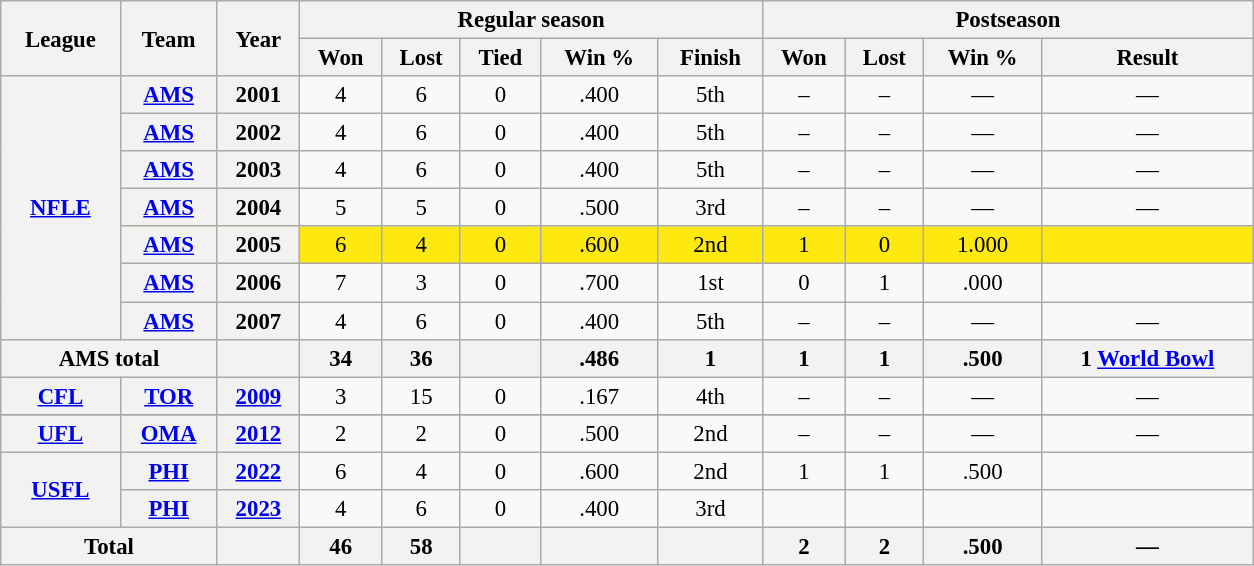<table class="wikitable" style="font-size:95%; text-align:center; width:55em">
<tr>
<th rowspan="2">League</th>
<th rowspan="2">Team</th>
<th rowspan="2">Year</th>
<th colspan="5">Regular season</th>
<th colspan="4">Postseason</th>
</tr>
<tr>
<th>Won</th>
<th>Lost</th>
<th>Tied</th>
<th>Win %</th>
<th>Finish</th>
<th>Won</th>
<th>Lost</th>
<th>Win %</th>
<th>Result</th>
</tr>
<tr>
<th rowspan="7"><a href='#'>NFLE</a></th>
<th><a href='#'>AMS</a></th>
<th>2001</th>
<td>4</td>
<td>6</td>
<td>0</td>
<td>.400</td>
<td>5th </td>
<td>–</td>
<td>–</td>
<td>—</td>
<td>—</td>
</tr>
<tr>
<th><a href='#'>AMS</a></th>
<th>2002</th>
<td>4</td>
<td>6</td>
<td>0</td>
<td>.400</td>
<td>5th </td>
<td>–</td>
<td>–</td>
<td>—</td>
<td>—</td>
</tr>
<tr>
<th><a href='#'>AMS</a></th>
<th>2003</th>
<td>4</td>
<td>6</td>
<td>0</td>
<td>.400</td>
<td>5th </td>
<td>–</td>
<td>–</td>
<td>—</td>
<td>—</td>
</tr>
<tr>
<th><a href='#'>AMS</a></th>
<th>2004</th>
<td>5</td>
<td>5</td>
<td>0</td>
<td>.500</td>
<td>3rd </td>
<td>–</td>
<td>–</td>
<td>—</td>
<td>—</td>
</tr>
<tr style="background:#FDE910;">
<th><a href='#'>AMS</a></th>
<th>2005</th>
<td>6</td>
<td>4</td>
<td>0</td>
<td>.600</td>
<td>2nd </td>
<td>1</td>
<td>0</td>
<td>1.000</td>
<td></td>
</tr>
<tr>
<th><a href='#'>AMS</a></th>
<th>2006</th>
<td>7</td>
<td>3</td>
<td>0</td>
<td>.700</td>
<td>1st </td>
<td>0</td>
<td>1</td>
<td>.000</td>
<td></td>
</tr>
<tr>
<th><a href='#'>AMS</a></th>
<th>2007</th>
<td>4</td>
<td>6</td>
<td>0</td>
<td>.400</td>
<td>5th </td>
<td>–</td>
<td>–</td>
<td>—</td>
<td>—</td>
</tr>
<tr>
<th colspan="2">AMS total</th>
<th></th>
<th>34</th>
<th>36</th>
<th></th>
<th>.486</th>
<th>1</th>
<th>1</th>
<th>1</th>
<th>.500</th>
<th><strong>1 <a href='#'>World Bowl</a></strong></th>
</tr>
<tr>
<th><a href='#'>CFL</a></th>
<th><a href='#'>TOR</a></th>
<th><a href='#'>2009</a></th>
<td>3</td>
<td>15</td>
<td>0</td>
<td>.167</td>
<td>4th </td>
<td>–</td>
<td>–</td>
<td>—</td>
<td>—</td>
</tr>
<tr>
</tr>
<tr>
<th><a href='#'>UFL</a></th>
<th><a href='#'>OMA</a></th>
<th><a href='#'>2012</a></th>
<td>2</td>
<td>2</td>
<td>0</td>
<td>.500</td>
<td>2nd </td>
<td>–</td>
<td>–</td>
<td>—</td>
<td>—</td>
</tr>
<tr>
<th rowspan="2"><a href='#'>USFL</a></th>
<th><a href='#'>PHI</a></th>
<th><a href='#'>2022</a></th>
<td>6</td>
<td>4</td>
<td>0</td>
<td>.600</td>
<td>2nd </td>
<td>1</td>
<td>1</td>
<td>.500</td>
<td></td>
</tr>
<tr>
<th><a href='#'>PHI</a></th>
<th><a href='#'>2023</a></th>
<td>4</td>
<td>6</td>
<td>0</td>
<td>.400</td>
<td>3rd </td>
<td></td>
<td></td>
<td></td>
<td></td>
</tr>
<tr>
<th colspan="2">Total</th>
<th></th>
<th>46</th>
<th>58</th>
<th></th>
<th></th>
<th></th>
<th>2</th>
<th>2</th>
<th>.500</th>
<th>—</th>
</tr>
</table>
